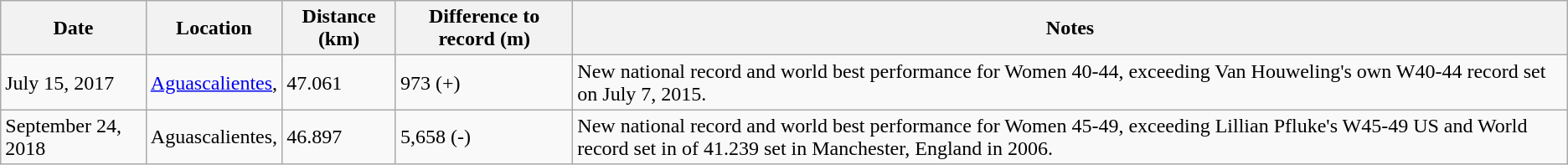<table class="wikitable">
<tr>
<th>Date</th>
<th>Location</th>
<th>Distance (km)</th>
<th>Difference to record (m)</th>
<th>Notes</th>
</tr>
<tr>
<td>July 15, 2017</td>
<td><a href='#'>Aguascalientes</a>, </td>
<td>47.061</td>
<td>973 (+)</td>
<td>  New national record and world best performance for Women 40-44, exceeding Van Houweling's own W40-44 record set on July 7, 2015.</td>
</tr>
<tr>
<td>September 24, 2018</td>
<td>Aguascalientes, </td>
<td>46.897</td>
<td>5,658 (-)</td>
<td>  New national record and world best performance for Women 45-49, exceeding Lillian Pfluke's W45-49 US and World record set in of 41.239 set in Manchester, England in 2006.</td>
</tr>
</table>
